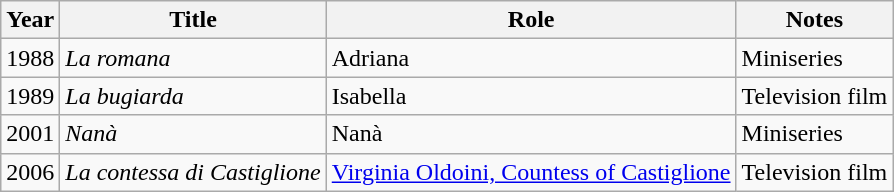<table class="wikitable">
<tr>
<th>Year</th>
<th>Title</th>
<th>Role</th>
<th>Notes</th>
</tr>
<tr>
<td>1988</td>
<td><em>La romana</em></td>
<td>Adriana</td>
<td>Miniseries</td>
</tr>
<tr>
<td>1989</td>
<td><em>La bugiarda</em></td>
<td>Isabella</td>
<td>Television film</td>
</tr>
<tr>
<td>2001</td>
<td><em>Nanà</em></td>
<td>Nanà</td>
<td>Miniseries</td>
</tr>
<tr>
<td>2006</td>
<td><em>La contessa di Castiglione</em></td>
<td><a href='#'>Virginia Oldoini, Countess of Castiglione</a></td>
<td>Television film</td>
</tr>
</table>
